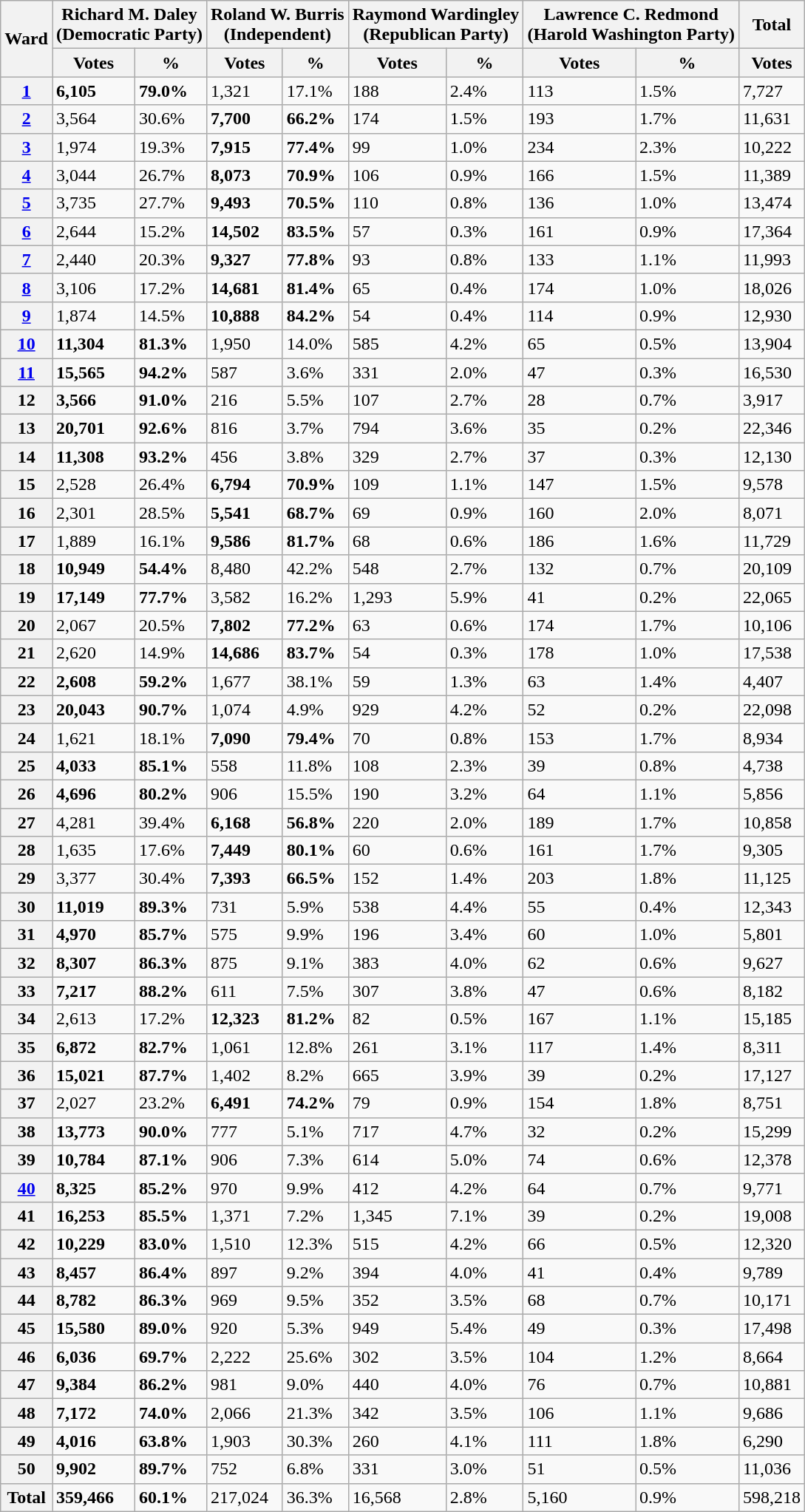<table class="wikitable collapsible collapsed sortable">
<tr>
<th rowspan=2>Ward</th>
<th colspan=2>Richard M. Daley<br>(Democratic Party)</th>
<th colspan=2>Roland W. Burris<br>(Independent)</th>
<th colspan=2>Raymond Wardingley<br>(Republican Party)</th>
<th colspan=2>Lawrence C. Redmond<br>(Harold Washington Party)</th>
<th>Total</th>
</tr>
<tr>
<th>Votes</th>
<th>%</th>
<th>Votes</th>
<th>%</th>
<th>Votes</th>
<th>%</th>
<th>Votes</th>
<th>%</th>
<th>Votes</th>
</tr>
<tr>
<th><a href='#'>1</a></th>
<td><strong>6,105</strong></td>
<td><strong>79.0%</strong></td>
<td>1,321</td>
<td>17.1%</td>
<td>188</td>
<td>2.4%</td>
<td>113</td>
<td>1.5%</td>
<td>7,727</td>
</tr>
<tr>
<th><a href='#'>2</a></th>
<td>3,564</td>
<td>30.6%</td>
<td><strong>7,700</strong></td>
<td><strong>66.2%</strong></td>
<td>174</td>
<td>1.5%</td>
<td>193</td>
<td>1.7%</td>
<td>11,631</td>
</tr>
<tr>
<th><a href='#'>3</a></th>
<td>1,974</td>
<td>19.3%</td>
<td><strong>7,915</strong></td>
<td><strong>77.4%</strong></td>
<td>99</td>
<td>1.0%</td>
<td>234</td>
<td>2.3%</td>
<td>10,222</td>
</tr>
<tr>
<th><a href='#'>4</a></th>
<td>3,044</td>
<td>26.7%</td>
<td><strong>8,073</strong></td>
<td><strong>70.9%</strong></td>
<td>106</td>
<td>0.9%</td>
<td>166</td>
<td>1.5%</td>
<td>11,389</td>
</tr>
<tr>
<th><a href='#'>5</a></th>
<td>3,735</td>
<td>27.7%</td>
<td><strong>9,493</strong></td>
<td><strong>70.5%</strong></td>
<td>110</td>
<td>0.8%</td>
<td>136</td>
<td>1.0%</td>
<td>13,474</td>
</tr>
<tr>
<th><a href='#'>6</a></th>
<td>2,644</td>
<td>15.2%</td>
<td><strong>14,502</strong></td>
<td><strong>83.5%</strong></td>
<td>57</td>
<td>0.3%</td>
<td>161</td>
<td>0.9%</td>
<td>17,364</td>
</tr>
<tr>
<th><a href='#'>7</a></th>
<td>2,440</td>
<td>20.3%</td>
<td><strong>9,327</strong></td>
<td><strong>77.8%</strong></td>
<td>93</td>
<td>0.8%</td>
<td>133</td>
<td>1.1%</td>
<td>11,993</td>
</tr>
<tr>
<th><a href='#'>8</a></th>
<td>3,106</td>
<td>17.2%</td>
<td><strong>14,681</strong></td>
<td><strong>81.4%</strong></td>
<td>65</td>
<td>0.4%</td>
<td>174</td>
<td>1.0%</td>
<td>18,026</td>
</tr>
<tr>
<th><a href='#'>9</a></th>
<td>1,874</td>
<td>14.5%</td>
<td><strong>10,888</strong></td>
<td><strong>84.2%</strong></td>
<td>54</td>
<td>0.4%</td>
<td>114</td>
<td>0.9%</td>
<td>12,930</td>
</tr>
<tr>
<th><a href='#'>10</a></th>
<td><strong>11,304</strong></td>
<td><strong>81.3%</strong></td>
<td>1,950</td>
<td>14.0%</td>
<td>585</td>
<td>4.2%</td>
<td>65</td>
<td>0.5%</td>
<td>13,904</td>
</tr>
<tr>
<th><a href='#'>11</a></th>
<td><strong>15,565</strong></td>
<td><strong>94.2%</strong></td>
<td>587</td>
<td>3.6%</td>
<td>331</td>
<td>2.0%</td>
<td>47</td>
<td>0.3%</td>
<td>16,530</td>
</tr>
<tr>
<th>12</th>
<td><strong>3,566</strong></td>
<td><strong>91.0%</strong></td>
<td>216</td>
<td>5.5%</td>
<td>107</td>
<td>2.7%</td>
<td>28</td>
<td>0.7%</td>
<td>3,917</td>
</tr>
<tr>
<th>13</th>
<td><strong>20,701</strong></td>
<td><strong>92.6%</strong></td>
<td>816</td>
<td>3.7%</td>
<td>794</td>
<td>3.6%</td>
<td>35</td>
<td>0.2%</td>
<td>22,346</td>
</tr>
<tr>
<th>14</th>
<td><strong>11,308</strong></td>
<td><strong>93.2%</strong></td>
<td>456</td>
<td>3.8%</td>
<td>329</td>
<td>2.7%</td>
<td>37</td>
<td>0.3%</td>
<td>12,130</td>
</tr>
<tr>
<th>15</th>
<td>2,528</td>
<td>26.4%</td>
<td><strong>6,794</strong></td>
<td><strong>70.9%</strong></td>
<td>109</td>
<td>1.1%</td>
<td>147</td>
<td>1.5%</td>
<td>9,578</td>
</tr>
<tr>
<th>16</th>
<td>2,301</td>
<td>28.5%</td>
<td><strong>5,541</strong></td>
<td><strong>68.7%</strong></td>
<td>69</td>
<td>0.9%</td>
<td>160</td>
<td>2.0%</td>
<td>8,071</td>
</tr>
<tr>
<th>17</th>
<td>1,889</td>
<td>16.1%</td>
<td><strong>9,586</strong></td>
<td><strong>81.7%</strong></td>
<td>68</td>
<td>0.6%</td>
<td>186</td>
<td>1.6%</td>
<td>11,729</td>
</tr>
<tr>
<th>18</th>
<td><strong>10,949</strong></td>
<td><strong>54.4%</strong></td>
<td>8,480</td>
<td>42.2%</td>
<td>548</td>
<td>2.7%</td>
<td>132</td>
<td>0.7%</td>
<td>20,109</td>
</tr>
<tr>
<th>19</th>
<td><strong>17,149</strong></td>
<td><strong>77.7%</strong></td>
<td>3,582</td>
<td>16.2%</td>
<td>1,293</td>
<td>5.9%</td>
<td>41</td>
<td>0.2%</td>
<td>22,065</td>
</tr>
<tr>
<th>20</th>
<td>2,067</td>
<td>20.5%</td>
<td><strong>7,802</strong></td>
<td><strong>77.2%</strong></td>
<td>63</td>
<td>0.6%</td>
<td>174</td>
<td>1.7%</td>
<td>10,106</td>
</tr>
<tr>
<th>21</th>
<td>2,620</td>
<td>14.9%</td>
<td><strong>14,686</strong></td>
<td><strong>83.7%</strong></td>
<td>54</td>
<td>0.3%</td>
<td>178</td>
<td>1.0%</td>
<td>17,538</td>
</tr>
<tr>
<th>22</th>
<td><strong>2,608</strong></td>
<td><strong>59.2%</strong></td>
<td>1,677</td>
<td>38.1%</td>
<td>59</td>
<td>1.3%</td>
<td>63</td>
<td>1.4%</td>
<td>4,407</td>
</tr>
<tr>
<th>23</th>
<td><strong>20,043</strong></td>
<td><strong>90.7%</strong></td>
<td>1,074</td>
<td>4.9%</td>
<td>929</td>
<td>4.2%</td>
<td>52</td>
<td>0.2%</td>
<td>22,098</td>
</tr>
<tr>
<th>24</th>
<td>1,621</td>
<td>18.1%</td>
<td><strong>7,090</strong></td>
<td><strong>79.4%</strong></td>
<td>70</td>
<td>0.8%</td>
<td>153</td>
<td>1.7%</td>
<td>8,934</td>
</tr>
<tr>
<th>25</th>
<td><strong>4,033</strong></td>
<td><strong>85.1%</strong></td>
<td>558</td>
<td>11.8%</td>
<td>108</td>
<td>2.3%</td>
<td>39</td>
<td>0.8%</td>
<td>4,738</td>
</tr>
<tr>
<th>26</th>
<td><strong>4,696</strong></td>
<td><strong>80.2%</strong></td>
<td>906</td>
<td>15.5%</td>
<td>190</td>
<td>3.2%</td>
<td>64</td>
<td>1.1%</td>
<td>5,856</td>
</tr>
<tr>
<th>27</th>
<td>4,281</td>
<td>39.4%</td>
<td><strong>6,168</strong></td>
<td><strong>56.8%</strong></td>
<td>220</td>
<td>2.0%</td>
<td>189</td>
<td>1.7%</td>
<td>10,858</td>
</tr>
<tr>
<th>28</th>
<td>1,635</td>
<td>17.6%</td>
<td><strong>7,449</strong></td>
<td><strong>80.1%</strong></td>
<td>60</td>
<td>0.6%</td>
<td>161</td>
<td>1.7%</td>
<td>9,305</td>
</tr>
<tr>
<th>29</th>
<td>3,377</td>
<td>30.4%</td>
<td><strong>7,393</strong></td>
<td><strong>66.5%</strong></td>
<td>152</td>
<td>1.4%</td>
<td>203</td>
<td>1.8%</td>
<td>11,125</td>
</tr>
<tr>
<th>30</th>
<td><strong>11,019</strong></td>
<td><strong>89.3%</strong></td>
<td>731</td>
<td>5.9%</td>
<td>538</td>
<td>4.4%</td>
<td>55</td>
<td>0.4%</td>
<td>12,343</td>
</tr>
<tr>
<th>31</th>
<td><strong>4,970</strong></td>
<td><strong>85.7%</strong></td>
<td>575</td>
<td>9.9%</td>
<td>196</td>
<td>3.4%</td>
<td>60</td>
<td>1.0%</td>
<td>5,801</td>
</tr>
<tr>
<th>32</th>
<td><strong>8,307</strong></td>
<td><strong>86.3%</strong></td>
<td>875</td>
<td>9.1%</td>
<td>383</td>
<td>4.0%</td>
<td>62</td>
<td>0.6%</td>
<td>9,627</td>
</tr>
<tr>
<th>33</th>
<td><strong>7,217</strong></td>
<td><strong>88.2%</strong></td>
<td>611</td>
<td>7.5%</td>
<td>307</td>
<td>3.8%</td>
<td>47</td>
<td>0.6%</td>
<td>8,182</td>
</tr>
<tr>
<th>34</th>
<td>2,613</td>
<td>17.2%</td>
<td><strong>12,323</strong></td>
<td><strong>81.2%</strong></td>
<td>82</td>
<td>0.5%</td>
<td>167</td>
<td>1.1%</td>
<td>15,185</td>
</tr>
<tr>
<th>35</th>
<td><strong>6,872</strong></td>
<td><strong>82.7%</strong></td>
<td>1,061</td>
<td>12.8%</td>
<td>261</td>
<td>3.1%</td>
<td>117</td>
<td>1.4%</td>
<td>8,311</td>
</tr>
<tr>
<th>36</th>
<td><strong>15,021</strong></td>
<td><strong>87.7%</strong></td>
<td>1,402</td>
<td>8.2%</td>
<td>665</td>
<td>3.9%</td>
<td>39</td>
<td>0.2%</td>
<td>17,127</td>
</tr>
<tr>
<th>37</th>
<td>2,027</td>
<td>23.2%</td>
<td><strong>6,491</strong></td>
<td><strong>74.2%</strong></td>
<td>79</td>
<td>0.9%</td>
<td>154</td>
<td>1.8%</td>
<td>8,751</td>
</tr>
<tr>
<th>38</th>
<td><strong>13,773</strong></td>
<td><strong>90.0%</strong></td>
<td>777</td>
<td>5.1%</td>
<td>717</td>
<td>4.7%</td>
<td>32</td>
<td>0.2%</td>
<td>15,299</td>
</tr>
<tr>
<th>39</th>
<td><strong>10,784</strong></td>
<td><strong>87.1%</strong></td>
<td>906</td>
<td>7.3%</td>
<td>614</td>
<td>5.0%</td>
<td>74</td>
<td>0.6%</td>
<td>12,378</td>
</tr>
<tr>
<th><a href='#'>40</a></th>
<td><strong>8,325</strong></td>
<td><strong>85.2%</strong></td>
<td>970</td>
<td>9.9%</td>
<td>412</td>
<td>4.2%</td>
<td>64</td>
<td>0.7%</td>
<td>9,771</td>
</tr>
<tr>
<th>41</th>
<td><strong>16,253</strong></td>
<td><strong>85.5%</strong></td>
<td>1,371</td>
<td>7.2%</td>
<td>1,345</td>
<td>7.1%</td>
<td>39</td>
<td>0.2%</td>
<td>19,008</td>
</tr>
<tr>
<th>42</th>
<td><strong>10,229</strong></td>
<td><strong>83.0%</strong></td>
<td>1,510</td>
<td>12.3%</td>
<td>515</td>
<td>4.2%</td>
<td>66</td>
<td>0.5%</td>
<td>12,320</td>
</tr>
<tr>
<th>43</th>
<td><strong>8,457</strong></td>
<td><strong>86.4%</strong></td>
<td>897</td>
<td>9.2%</td>
<td>394</td>
<td>4.0%</td>
<td>41</td>
<td>0.4%</td>
<td>9,789</td>
</tr>
<tr>
<th>44</th>
<td><strong>8,782</strong></td>
<td><strong>86.3%</strong></td>
<td>969</td>
<td>9.5%</td>
<td>352</td>
<td>3.5%</td>
<td>68</td>
<td>0.7%</td>
<td>10,171</td>
</tr>
<tr>
<th>45</th>
<td><strong>15,580</strong></td>
<td><strong>89.0%</strong></td>
<td>920</td>
<td>5.3%</td>
<td>949</td>
<td>5.4%</td>
<td>49</td>
<td>0.3%</td>
<td>17,498</td>
</tr>
<tr>
<th>46</th>
<td><strong>6,036</strong></td>
<td><strong>69.7%</strong></td>
<td>2,222</td>
<td>25.6%</td>
<td>302</td>
<td>3.5%</td>
<td>104</td>
<td>1.2%</td>
<td>8,664</td>
</tr>
<tr>
<th>47</th>
<td><strong>9,384</strong></td>
<td><strong>86.2%</strong></td>
<td>981</td>
<td>9.0%</td>
<td>440</td>
<td>4.0%</td>
<td>76</td>
<td>0.7%</td>
<td>10,881</td>
</tr>
<tr>
<th>48</th>
<td><strong>7,172</strong></td>
<td><strong>74.0%</strong></td>
<td>2,066</td>
<td>21.3%</td>
<td>342</td>
<td>3.5%</td>
<td>106</td>
<td>1.1%</td>
<td>9,686</td>
</tr>
<tr>
<th>49</th>
<td><strong>4,016</strong></td>
<td><strong>63.8%</strong></td>
<td>1,903</td>
<td>30.3%</td>
<td>260</td>
<td>4.1%</td>
<td>111</td>
<td>1.8%</td>
<td>6,290</td>
</tr>
<tr>
<th>50</th>
<td><strong>9,902</strong></td>
<td><strong>89.7%</strong></td>
<td>752</td>
<td>6.8%</td>
<td>331</td>
<td>3.0%</td>
<td>51</td>
<td>0.5%</td>
<td>11,036</td>
</tr>
<tr>
<th>Total</th>
<td><strong>359,466</strong></td>
<td><strong>60.1%</strong></td>
<td>217,024</td>
<td>36.3%</td>
<td>16,568</td>
<td>2.8%</td>
<td>5,160</td>
<td>0.9%</td>
<td>598,218</td>
</tr>
</table>
